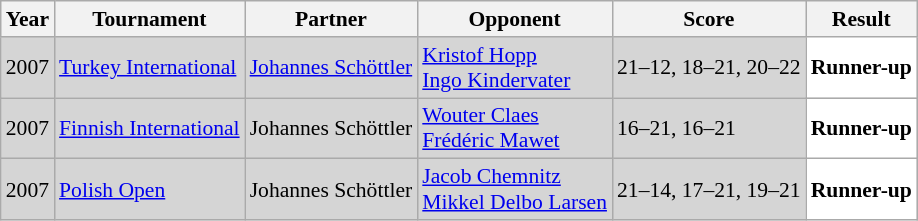<table class="sortable wikitable" style="font-size: 90%;">
<tr>
<th>Year</th>
<th>Tournament</th>
<th>Partner</th>
<th>Opponent</th>
<th>Score</th>
<th>Result</th>
</tr>
<tr style="background:#D5D5D5">
<td align="center">2007</td>
<td align="left"><a href='#'>Turkey International</a></td>
<td align="left"> <a href='#'>Johannes Schöttler</a></td>
<td align="left"> <a href='#'>Kristof Hopp</a><br> <a href='#'>Ingo Kindervater</a></td>
<td align="left">21–12, 18–21, 20–22</td>
<td style="text-align:left; background:white"> <strong>Runner-up</strong></td>
</tr>
<tr style="background:#D5D5D5">
<td align="center">2007</td>
<td align="left"><a href='#'>Finnish International</a></td>
<td align="left"> Johannes Schöttler</td>
<td align="left"> <a href='#'>Wouter Claes</a><br> <a href='#'>Frédéric Mawet</a></td>
<td align="left">16–21, 16–21</td>
<td style="text-align:left; background:white"> <strong>Runner-up</strong></td>
</tr>
<tr style="background:#D5D5D5">
<td align="center">2007</td>
<td align="left"><a href='#'>Polish Open</a></td>
<td align="left"> Johannes Schöttler</td>
<td align="left"> <a href='#'>Jacob Chemnitz</a><br> <a href='#'>Mikkel Delbo Larsen</a></td>
<td align="left">21–14, 17–21, 19–21</td>
<td style="text-align:left; background:white"> <strong>Runner-up</strong></td>
</tr>
</table>
